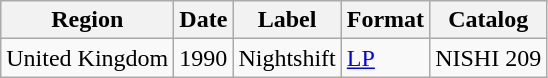<table class="wikitable">
<tr>
<th>Region</th>
<th>Date</th>
<th>Label</th>
<th>Format</th>
<th>Catalog</th>
</tr>
<tr>
<td>United Kingdom</td>
<td>1990</td>
<td>Nightshift</td>
<td><a href='#'>LP</a></td>
<td>NISHI 209</td>
</tr>
</table>
